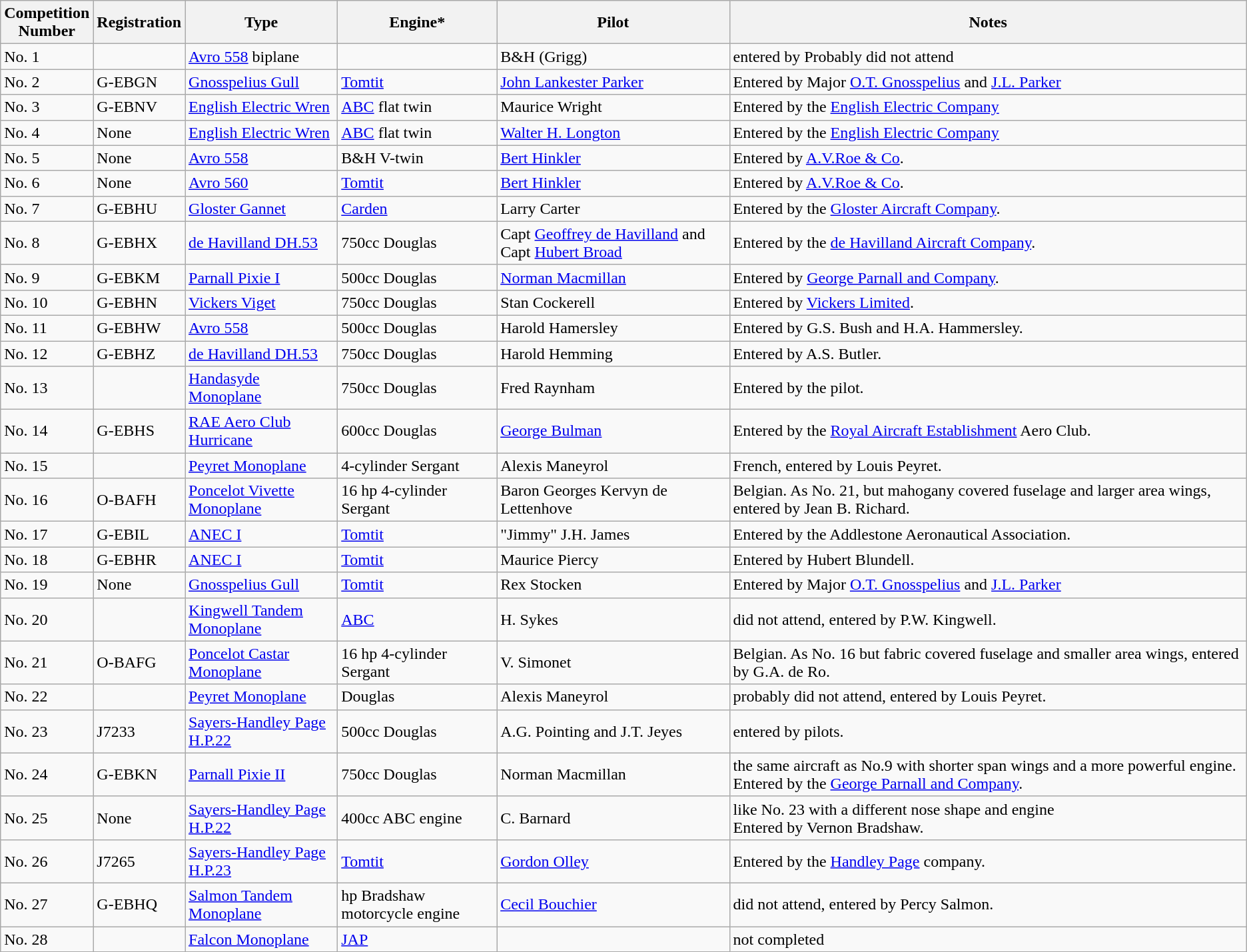<table class="wikitable">
<tr>
<th>Competition<br> Number</th>
<th>Registration</th>
<th>Type</th>
<th>Engine*</th>
<th>Pilot</th>
<th>Notes</th>
</tr>
<tr>
<td>No. 1</td>
<td></td>
<td><a href='#'>Avro 558</a> biplane</td>
<td></td>
<td>B&H (Grigg)</td>
<td>entered by  Probably did not attend</td>
</tr>
<tr>
<td>No. 2</td>
<td>G-EBGN</td>
<td><a href='#'>Gnosspelius Gull</a></td>
<td><a href='#'>Tomtit</a></td>
<td><a href='#'>John Lankester Parker</a></td>
<td>Entered by Major <a href='#'>O.T. Gnosspelius</a> and <a href='#'>J.L. Parker</a></td>
</tr>
<tr>
<td>No. 3</td>
<td>G-EBNV</td>
<td><a href='#'>English Electric Wren</a></td>
<td><a href='#'>ABC</a> flat twin</td>
<td>Maurice Wright</td>
<td>Entered by the <a href='#'>English Electric Company</a></td>
</tr>
<tr>
<td>No. 4</td>
<td>None</td>
<td><a href='#'>English Electric Wren</a></td>
<td><a href='#'>ABC</a> flat twin</td>
<td><a href='#'>Walter H. Longton</a></td>
<td>Entered by the <a href='#'>English Electric Company</a></td>
</tr>
<tr>
<td>No. 5</td>
<td>None</td>
<td><a href='#'>Avro 558</a></td>
<td>B&H V-twin</td>
<td><a href='#'>Bert Hinkler</a></td>
<td>Entered by <a href='#'>A.V.Roe & Co</a>.</td>
</tr>
<tr>
<td>No. 6</td>
<td>None</td>
<td><a href='#'>Avro 560</a></td>
<td><a href='#'>Tomtit</a></td>
<td><a href='#'>Bert Hinkler</a></td>
<td> Entered by <a href='#'>A.V.Roe & Co</a>.</td>
</tr>
<tr>
<td>No. 7</td>
<td>G-EBHU</td>
<td><a href='#'>Gloster Gannet</a></td>
<td><a href='#'>Carden</a></td>
<td>Larry Carter</td>
<td>Entered by the <a href='#'>Gloster Aircraft Company</a>.</td>
</tr>
<tr>
<td>No. 8</td>
<td>G-EBHX</td>
<td><a href='#'>de Havilland DH.53</a></td>
<td>750cc Douglas</td>
<td>Capt <a href='#'>Geoffrey de Havilland</a> and Capt <a href='#'>Hubert Broad</a></td>
<td>Entered by the <a href='#'>de Havilland Aircraft Company</a>.</td>
</tr>
<tr>
<td>No. 9</td>
<td>G-EBKM</td>
<td><a href='#'>Parnall Pixie I</a></td>
<td>500cc Douglas</td>
<td><a href='#'>Norman Macmillan</a></td>
<td> Entered by <a href='#'>George Parnall and Company</a>.</td>
</tr>
<tr>
<td>No. 10</td>
<td>G-EBHN</td>
<td><a href='#'>Vickers Viget</a></td>
<td>750cc Douglas</td>
<td>Stan Cockerell</td>
<td>Entered by <a href='#'>Vickers Limited</a>.</td>
</tr>
<tr>
<td>No. 11</td>
<td>G-EBHW</td>
<td><a href='#'>Avro 558</a></td>
<td>500cc Douglas</td>
<td>Harold Hamersley</td>
<td>Entered by G.S. Bush and H.A. Hammersley.</td>
</tr>
<tr>
<td>No. 12</td>
<td>G-EBHZ</td>
<td><a href='#'>de Havilland DH.53</a></td>
<td>750cc Douglas</td>
<td>Harold Hemming</td>
<td>Entered by A.S. Butler.</td>
</tr>
<tr>
<td>No. 13</td>
<td></td>
<td><a href='#'>Handasyde Monoplane</a></td>
<td>750cc Douglas</td>
<td>Fred Raynham</td>
<td>Entered by the pilot.</td>
</tr>
<tr>
<td>No. 14</td>
<td>G-EBHS</td>
<td><a href='#'>RAE Aero Club Hurricane</a></td>
<td>600cc Douglas</td>
<td><a href='#'>George Bulman</a></td>
<td>Entered by the <a href='#'>Royal Aircraft Establishment</a> Aero Club.</td>
</tr>
<tr>
<td>No. 15</td>
<td></td>
<td><a href='#'>Peyret Monoplane</a></td>
<td>4-cylinder Sergant</td>
<td>Alexis Maneyrol</td>
<td>French, entered by Louis Peyret.</td>
</tr>
<tr>
<td>No. 16</td>
<td>O-BAFH</td>
<td><a href='#'>Poncelot Vivette Monoplane</a></td>
<td>16 hp 4-cylinder Sergant</td>
<td>Baron Georges Kervyn de Lettenhove</td>
<td> Belgian. As No. 21, but mahogany covered fuselage and larger area wings, entered by Jean B. Richard.</td>
</tr>
<tr>
<td>No. 17</td>
<td>G-EBIL</td>
<td><a href='#'>ANEC I</a></td>
<td><a href='#'>Tomtit</a></td>
<td>"Jimmy" J.H. James</td>
<td> Entered by the Addlestone Aeronautical Association.</td>
</tr>
<tr>
<td>No. 18</td>
<td>G-EBHR</td>
<td><a href='#'>ANEC I</a></td>
<td><a href='#'>Tomtit</a></td>
<td>Maurice Piercy</td>
<td>Entered by Hubert Blundell.</td>
</tr>
<tr>
<td>No. 19</td>
<td>None</td>
<td><a href='#'>Gnosspelius Gull</a></td>
<td><a href='#'>Tomtit</a></td>
<td>Rex Stocken</td>
<td>Entered by Major <a href='#'>O.T. Gnosspelius</a> and <a href='#'>J.L. Parker</a></td>
</tr>
<tr>
<td>No. 20</td>
<td></td>
<td><a href='#'>Kingwell Tandem Monoplane</a></td>
<td><a href='#'>ABC</a></td>
<td>H. Sykes</td>
<td> did not attend, entered by P.W. Kingwell.</td>
</tr>
<tr>
<td>No. 21</td>
<td>O-BAFG</td>
<td><a href='#'>Poncelot Castar Monoplane</a></td>
<td>16 hp 4-cylinder Sergant</td>
<td>V. Simonet</td>
<td> Belgian. As No. 16 but fabric covered fuselage and smaller area wings, entered by G.A. de Ro.</td>
</tr>
<tr>
<td>No. 22</td>
<td></td>
<td><a href='#'>Peyret Monoplane</a></td>
<td>Douglas</td>
<td>Alexis Maneyrol</td>
<td>probably did not attend, entered by Louis Peyret.</td>
</tr>
<tr>
<td>No. 23</td>
<td>J7233</td>
<td><a href='#'>Sayers-Handley Page H.P.22</a></td>
<td>500cc Douglas</td>
<td>A.G. Pointing and J.T. Jeyes</td>
<td> entered by pilots.</td>
</tr>
<tr>
<td>No. 24</td>
<td>G-EBKN</td>
<td><a href='#'>Parnall Pixie II</a></td>
<td>750cc Douglas</td>
<td>Norman Macmillan</td>
<td> the same aircraft as No.9 with shorter span wings and a more powerful engine. Entered by the <a href='#'>George Parnall and Company</a>.</td>
</tr>
<tr>
<td>No. 25</td>
<td>None</td>
<td><a href='#'>Sayers-Handley Page H.P.22</a></td>
<td>400cc ABC engine</td>
<td>C. Barnard</td>
<td>like No. 23 with a different nose shape and engine<br>Entered by Vernon Bradshaw.</td>
</tr>
<tr>
<td>No. 26</td>
<td>J7265</td>
<td><a href='#'>Sayers-Handley Page H.P.23</a></td>
<td><a href='#'>Tomtit</a></td>
<td><a href='#'>Gordon Olley</a></td>
<td> Entered by the <a href='#'>Handley Page</a> company.</td>
</tr>
<tr>
<td>No. 27</td>
<td>G-EBHQ</td>
<td><a href='#'>Salmon Tandem Monoplane</a></td>
<td>hp Bradshaw motorcycle engine</td>
<td><a href='#'>Cecil Bouchier</a></td>
<td> did not attend, entered by Percy Salmon.</td>
</tr>
<tr>
<td>No. 28</td>
<td></td>
<td><a href='#'>Falcon Monoplane</a></td>
<td><a href='#'>JAP</a></td>
<td></td>
<td> not completed</td>
</tr>
</table>
